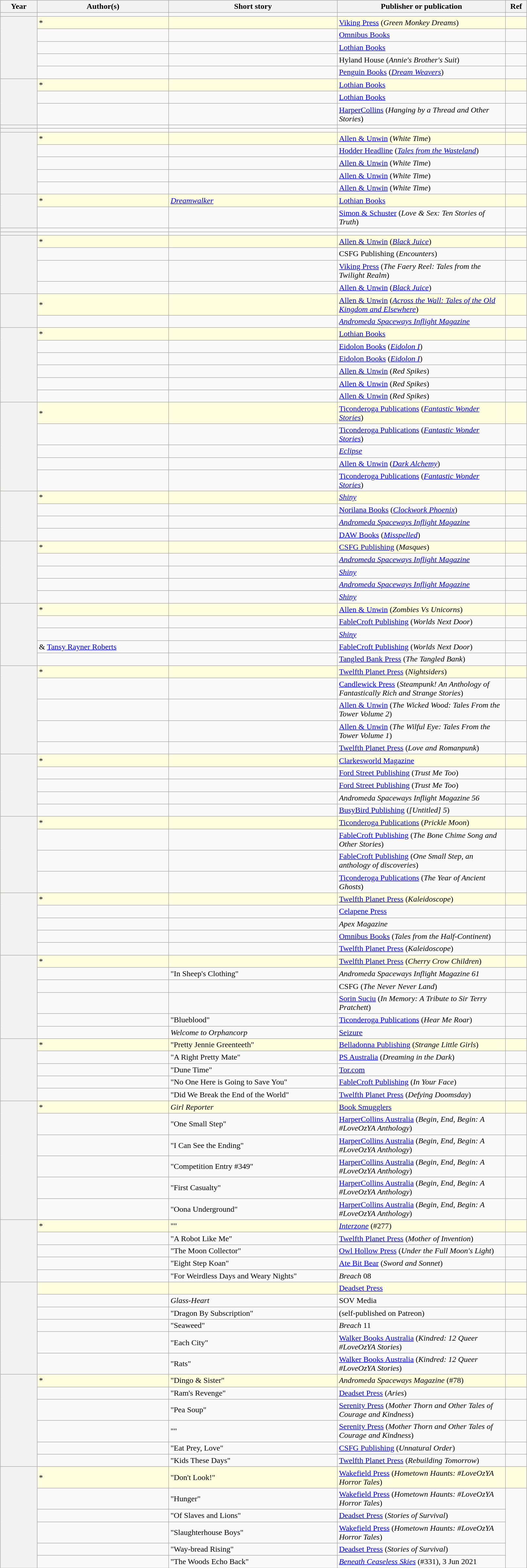<table class="sortable wikitable" width="85%" cellpadding="5" style="margin: 1em auto 1em auto">
<tr>
<th width="7%">Year</th>
<th width="25%">Author(s)</th>
<th width="32%">Short story</th>
<th width="32%">Publisher or publication</th>
<th width="4%" class="unsortable">Ref</th>
</tr>
<tr>
<th align="center"></th>
<td></td>
<td align="center"></td>
<td align="center"></td>
<td></td>
</tr>
<tr style="background:lightyellow;">
<th rowspan="5" align="center"></th>
<td>*</td>
<td></td>
<td><a href='#'>Viking Press</a> (<em>Green Monkey Dreams</em>)</td>
<td></td>
</tr>
<tr>
<td></td>
<td></td>
<td><a href='#'>Omnibus Books</a></td>
<td></td>
</tr>
<tr>
<td></td>
<td></td>
<td><a href='#'>Lothian Books</a></td>
<td></td>
</tr>
<tr>
<td></td>
<td></td>
<td>Hyland House (<em>Annie's Brother's Suit</em>)</td>
<td></td>
</tr>
<tr>
<td></td>
<td></td>
<td><a href='#'>Penguin Books</a> (<em><a href='#'>Dream Weavers</a></em>)</td>
<td></td>
</tr>
<tr style="background:lightyellow;">
<th rowspan="3" align="center"></th>
<td>*</td>
<td></td>
<td><a href='#'>Lothian Books</a></td>
<td></td>
</tr>
<tr>
<td></td>
<td></td>
<td><a href='#'>Lothian Books</a></td>
<td></td>
</tr>
<tr>
<td></td>
<td></td>
<td><a href='#'>HarperCollins</a> (<em>Hanging by a Thread and Other Stories</em>)</td>
<td></td>
</tr>
<tr>
<th align="center"></th>
<td></td>
<td align="center"></td>
<td align="center"></td>
<td></td>
</tr>
<tr>
<th align="center"></th>
<td></td>
<td align="center"></td>
<td align="center"></td>
<td></td>
</tr>
<tr style="background:lightyellow;">
<th rowspan="5" align="center"></th>
<td>*</td>
<td></td>
<td><a href='#'>Allen & Unwin</a> (<em>White Time</em>)</td>
<td></td>
</tr>
<tr>
<td></td>
<td></td>
<td><a href='#'>Hodder Headline</a> (<em><a href='#'>Tales from the Wasteland</a></em>)</td>
<td></td>
</tr>
<tr>
<td></td>
<td></td>
<td><a href='#'>Allen & Unwin</a> (<em>White Time</em>)</td>
<td></td>
</tr>
<tr>
<td></td>
<td></td>
<td><a href='#'>Allen & Unwin</a> (<em>White Time</em>)</td>
<td></td>
</tr>
<tr>
<td></td>
<td></td>
<td><a href='#'>Allen & Unwin</a> (<em>White Time</em>)</td>
<td></td>
</tr>
<tr style="background:lightyellow;">
<th rowspan="2" align="center"></th>
<td>*</td>
<td><em><a href='#'>Dreamwalker</a></em></td>
<td><a href='#'>Lothian Books</a></td>
<td></td>
</tr>
<tr>
<td></td>
<td></td>
<td><a href='#'>Simon & Schuster</a> (<em>Love & Sex: Ten Stories of Truth</em>)</td>
<td></td>
</tr>
<tr>
<th align="center"></th>
<td></td>
<td align="center"></td>
<td align="center"></td>
<td></td>
</tr>
<tr>
<th align="center"></th>
<td></td>
<td align="center"></td>
<td align="center"></td>
<td></td>
</tr>
<tr style="background:lightyellow;">
<th rowspan="4" align="center"></th>
<td>*</td>
<td></td>
<td><a href='#'>Allen & Unwin</a> (<em><a href='#'>Black Juice</a></em>)</td>
<td></td>
</tr>
<tr>
<td></td>
<td></td>
<td>CSFG Publishing (<em>Encounters</em>)</td>
<td></td>
</tr>
<tr>
<td></td>
<td></td>
<td><a href='#'>Viking Press</a> (<em>The Faery Reel: Tales from the Twilight Realm</em>)</td>
<td></td>
</tr>
<tr>
<td></td>
<td></td>
<td><a href='#'>Allen & Unwin</a> (<em><a href='#'>Black Juice</a></em>)</td>
<td></td>
</tr>
<tr style="background:lightyellow;">
<th rowspan="2" align="center"></th>
<td>*</td>
<td></td>
<td><a href='#'>Allen & Unwin</a> (<em><a href='#'>Across the Wall: Tales of the Old Kingdom and Elsewhere</a></em>)</td>
<td></td>
</tr>
<tr>
<td></td>
<td></td>
<td><em><a href='#'>Andromeda Spaceways Inflight Magazine</a></em></td>
<td></td>
</tr>
<tr style="background:lightyellow;">
<th rowspan="6" align="center"></th>
<td>*</td>
<td></td>
<td><a href='#'>Lothian Books</a></td>
<td></td>
</tr>
<tr>
<td></td>
<td></td>
<td><a href='#'>Eidolon Books</a> (<em><a href='#'>Eidolon I</a></em>)</td>
<td></td>
</tr>
<tr>
<td></td>
<td></td>
<td><a href='#'>Eidolon Books</a> (<em><a href='#'>Eidolon I</a></em>)</td>
<td></td>
</tr>
<tr>
<td></td>
<td></td>
<td><a href='#'>Allen & Unwin</a> (<em>Red Spikes</em>)</td>
<td></td>
</tr>
<tr>
<td></td>
<td></td>
<td><a href='#'>Allen & Unwin</a> (<em>Red Spikes</em>)</td>
<td></td>
</tr>
<tr>
<td></td>
<td></td>
<td><a href='#'>Allen & Unwin</a> (<em>Red Spikes</em>)</td>
<td></td>
</tr>
<tr style="background:lightyellow;">
<th rowspan="5" align="center"></th>
<td>*</td>
<td></td>
<td><a href='#'>Ticonderoga Publications</a> (<em><a href='#'>Fantastic Wonder Stories</a></em>)</td>
<td></td>
</tr>
<tr>
<td></td>
<td></td>
<td><a href='#'>Ticonderoga Publications</a> (<em><a href='#'>Fantastic Wonder Stories</a></em>)</td>
<td></td>
</tr>
<tr>
<td></td>
<td></td>
<td><em><a href='#'>Eclipse</a></em></td>
<td></td>
</tr>
<tr>
<td></td>
<td></td>
<td><a href='#'>Allen & Unwin</a> (<em><a href='#'>Dark Alchemy</a></em>)</td>
<td></td>
</tr>
<tr>
<td></td>
<td></td>
<td><a href='#'>Ticonderoga Publications</a> (<em><a href='#'>Fantastic Wonder Stories</a></em>)</td>
<td></td>
</tr>
<tr style="background:lightyellow;">
<th rowspan="4" align="center"></th>
<td>*</td>
<td></td>
<td><em><a href='#'>Shiny</a></em></td>
<td></td>
</tr>
<tr>
<td></td>
<td></td>
<td><a href='#'>Norilana Books</a> (<em><a href='#'>Clockwork Phoenix</a></em>)</td>
<td></td>
</tr>
<tr>
<td></td>
<td></td>
<td><em><a href='#'>Andromeda Spaceways Inflight Magazine</a></em></td>
<td></td>
</tr>
<tr>
<td></td>
<td></td>
<td><a href='#'>DAW Books</a> (<em><a href='#'>Misspelled</a></em>)</td>
<td></td>
</tr>
<tr style="background:lightyellow;">
<th rowspan="5" align="center"></th>
<td>*</td>
<td></td>
<td><a href='#'>CSFG Publishing</a> (<em>Masques</em>)</td>
<td></td>
</tr>
<tr>
<td></td>
<td></td>
<td><em><a href='#'>Andromeda Spaceways Inflight Magazine</a></em></td>
<td></td>
</tr>
<tr>
<td></td>
<td></td>
<td><em><a href='#'>Shiny</a></em></td>
<td></td>
</tr>
<tr>
<td></td>
<td></td>
<td><em><a href='#'>Andromeda Spaceways Inflight Magazine</a></em></td>
<td></td>
</tr>
<tr>
<td></td>
<td></td>
<td><em><a href='#'>Shiny</a></em></td>
<td></td>
</tr>
<tr style="background:lightyellow;">
<th rowspan="5" align="center"></th>
<td>*</td>
<td></td>
<td><a href='#'>Allen & Unwin</a> (<em>Zombies Vs Unicorns</em>)</td>
<td></td>
</tr>
<tr>
<td></td>
<td></td>
<td><a href='#'>FableCroft Publishing</a> (<em>Worlds Next Door</em>)</td>
<td></td>
</tr>
<tr>
<td></td>
<td></td>
<td><em><a href='#'>Shiny</a></em></td>
<td></td>
</tr>
<tr>
<td> & <a href='#'>Tansy Rayner Roberts</a></td>
<td></td>
<td><a href='#'>FableCroft Publishing</a> (<em>Worlds Next Door</em>)</td>
<td></td>
</tr>
<tr>
<td></td>
<td></td>
<td><a href='#'>Tangled Bank Press</a> (<em>The Tangled Bank</em>)</td>
<td></td>
</tr>
<tr style="background:lightyellow;">
<th rowspan="5" align="center"></th>
<td>*</td>
<td></td>
<td><a href='#'>Twelfth Planet Press</a> (<em>Nightsiders</em>)</td>
<td></td>
</tr>
<tr>
<td></td>
<td></td>
<td><a href='#'>Candlewick Press</a> (<em>Steampunk! An Anthology of Fantastically Rich and Strange Stories</em>)</td>
<td></td>
</tr>
<tr>
<td></td>
<td></td>
<td><a href='#'>Allen & Unwin</a> (<em>The Wicked Wood: Tales From the Tower Volume 2</em>)</td>
<td></td>
</tr>
<tr>
<td></td>
<td></td>
<td><a href='#'>Allen & Unwin</a> (<em>The Wilful Eye: Tales From the Tower Volume 1</em>)</td>
<td></td>
</tr>
<tr>
<td></td>
<td></td>
<td><a href='#'>Twelfth Planet Press</a> (<em>Love and Romanpunk</em>)</td>
<td></td>
</tr>
<tr style="background:lightyellow;">
<th rowspan="5" align="center"></th>
<td>*</td>
<td></td>
<td><a href='#'>Clarkesworld Magazine</a></td>
<td></td>
</tr>
<tr>
<td></td>
<td></td>
<td><a href='#'>Ford Street Publishing</a> (<em>Trust Me Too</em>)</td>
<td></td>
</tr>
<tr>
<td></td>
<td></td>
<td><a href='#'>Ford Street Publishing</a> (<em>Trust Me Too</em>)</td>
<td></td>
</tr>
<tr>
<td></td>
<td></td>
<td><em>Andromeda Spaceways Inflight Magazine 56</em></td>
<td></td>
</tr>
<tr>
<td></td>
<td></td>
<td><a href='#'>BusyBird Publishing</a> (<em>[Untitled] 5</em>)</td>
<td></td>
</tr>
<tr style="background:lightyellow;">
<th rowspan="4" align="center"></th>
<td>*</td>
<td></td>
<td><a href='#'>Ticonderoga Publications</a> (<em>Prickle Moon</em>)</td>
<td></td>
</tr>
<tr>
<td></td>
<td></td>
<td><a href='#'>FableCroft Publishing</a> (<em>The Bone Chime Song and Other Stories</em>)</td>
<td></td>
</tr>
<tr>
<td></td>
<td></td>
<td><a href='#'>FableCroft Publishing</a> (<em>One Small Step, an anthology of discoveries</em>)</td>
<td></td>
</tr>
<tr>
<td></td>
<td></td>
<td><a href='#'>Ticonderoga Publications</a> (<em>The Year of Ancient Ghosts</em>)</td>
<td></td>
</tr>
<tr style="background:lightyellow;">
<th rowspan="5" align="center"></th>
<td>*</td>
<td></td>
<td><a href='#'>Twelfth Planet Press</a> (<em>Kaleidoscope</em>)</td>
<td></td>
</tr>
<tr>
<td></td>
<td></td>
<td><a href='#'>Celapene Press</a></td>
<td></td>
</tr>
<tr>
<td></td>
<td></td>
<td><em>Apex Magazine</em></td>
<td></td>
</tr>
<tr>
<td></td>
<td></td>
<td><a href='#'>Omnibus Books</a> (<em>Tales from the Half-Continent</em>)</td>
<td></td>
</tr>
<tr>
<td></td>
<td></td>
<td><a href='#'>Twelfth Planet Press</a> (<em>Kaleidoscope</em>)</td>
<td></td>
</tr>
<tr style="background:lightyellow;">
<th rowspan="6" align="center"></th>
<td>*</td>
<td></td>
<td><a href='#'>Twelfth Planet Press</a> (<em>Cherry Crow Children</em>)</td>
<td></td>
</tr>
<tr>
<td></td>
<td>"In Sheep's Clothing"</td>
<td><em>Andromeda Spaceways Inflight Magazine 61</em></td>
<td></td>
</tr>
<tr>
<td></td>
<td></td>
<td>CSFG (<em>The Never Never Land</em>)</td>
<td></td>
</tr>
<tr>
<td></td>
<td></td>
<td><a href='#'>Sorin Suciu</a> (<em>In Memory: A Tribute to Sir Terry Pratchett</em>)</td>
<td></td>
</tr>
<tr>
<td></td>
<td>"Blueblood"</td>
<td><a href='#'>Ticonderoga Publications</a> (<em>Hear Me Roar</em>)</td>
<td></td>
</tr>
<tr>
<td></td>
<td><em>Welcome to Orphancorp</em></td>
<td><a href='#'>Seizure</a></td>
<td></td>
</tr>
<tr style="background:lightyellow;">
<th rowspan="5" align="center"></th>
<td>*</td>
<td>"Pretty Jennie Greenteeth"</td>
<td><a href='#'>Belladonna Publishing</a> (<em>Strange Little Girls</em>)</td>
<td></td>
</tr>
<tr>
<td></td>
<td>"A Right Pretty Mate"</td>
<td><a href='#'>PS Australia</a> (<em>Dreaming in the Dark</em>)</td>
<td></td>
</tr>
<tr>
<td></td>
<td>"Dune Time"</td>
<td><a href='#'>Tor.com</a></td>
<td></td>
</tr>
<tr>
<td></td>
<td>"No One Here is Going to Save You"</td>
<td><a href='#'>FableCroft Publishing</a> (<em>In Your Face</em>)</td>
<td></td>
</tr>
<tr>
<td></td>
<td>"Did We Break the End of the World"</td>
<td><a href='#'>Twelfth Planet Press</a> (<em>Defying Doomsday</em>)</td>
<td></td>
</tr>
<tr style="background:lightyellow;">
<th rowspan="6" align="center"></th>
<td>*</td>
<td><em>Girl Reporter</em></td>
<td><a href='#'>Book Smugglers</a></td>
<td></td>
</tr>
<tr>
<td></td>
<td>"One Small Step"</td>
<td><a href='#'>HarperCollins Australia</a> (<em>Begin, End, Begin: A #LoveOzYA Anthology</em>)</td>
<td></td>
</tr>
<tr>
<td></td>
<td>"I Can See the Ending"</td>
<td><a href='#'>HarperCollins Australia</a> (<em>Begin, End, Begin: A #LoveOzYA Anthology</em>)</td>
<td></td>
</tr>
<tr>
<td></td>
<td>"Competition Entry #349"</td>
<td><a href='#'>HarperCollins Australia</a> (<em>Begin, End, Begin: A #LoveOzYA Anthology</em>)</td>
<td></td>
</tr>
<tr>
<td></td>
<td>"First Casualty"</td>
<td><a href='#'>HarperCollins Australia</a> (<em>Begin, End, Begin: A #LoveOzYA Anthology</em>)</td>
<td></td>
</tr>
<tr>
<td></td>
<td>"Oona Underground"</td>
<td><a href='#'>HarperCollins Australia</a> (<em>Begin, End, Begin: A #LoveOzYA Anthology</em>)</td>
<td></td>
</tr>
<tr style="background:lightyellow;">
<th rowspan="5" align="center"></th>
<td>*</td>
<td>""</td>
<td><em><a href='#'>Interzone</a></em> (#277)</td>
<td></td>
</tr>
<tr>
<td></td>
<td>"A Robot Like Me"</td>
<td><a href='#'>Twelfth Planet Press</a> (<em>Mother of Invention</em>)</td>
<td></td>
</tr>
<tr>
<td></td>
<td>"The Moon Collector"</td>
<td><a href='#'>Owl Hollow Press</a> (<em>Under the Full Moon's Light</em>)</td>
<td></td>
</tr>
<tr>
<td></td>
<td>"Eight Step Koan"</td>
<td><a href='#'>Ate Bit Bear</a> (<em>Sword and Sonnet</em>)</td>
<td></td>
</tr>
<tr>
<td></td>
<td>"For Weirdless Days and Weary Nights"</td>
<td><em>Breach</em> 08</td>
<td></td>
</tr>
<tr style="background:lightyellow;">
<th rowspan="6" align="center"></th>
<td></td>
<td></td>
<td><a href='#'>Deadset Press</a></td>
<td></td>
</tr>
<tr>
<td></td>
<td><em>Glass-Heart</em></td>
<td>SOV Media</td>
<td></td>
</tr>
<tr>
<td></td>
<td>"Dragon By Subscription"</td>
<td>(self-published on Patreon)</td>
<td></td>
</tr>
<tr>
<td></td>
<td>"Seaweed"</td>
<td><em>Breach</em> 11</td>
<td></td>
</tr>
<tr>
<td></td>
<td>"Each City"</td>
<td><a href='#'>Walker Books Australia</a> (<em>Kindred: 12 Queer #LoveOzYA Stories</em>)</td>
<td></td>
</tr>
<tr>
<td></td>
<td>"Rats"</td>
<td><a href='#'>Walker Books Australia</a> (<em>Kindred: 12 Queer #LoveOzYA Stories</em>)</td>
<td></td>
</tr>
<tr style="background:lightyellow;">
<th rowspan="6" align="center"></th>
<td>*</td>
<td>"Dingo & Sister"</td>
<td><em>Andromeda Spaceways Magazine</em> (#78)</td>
<td></td>
</tr>
<tr>
<td></td>
<td>"Ram's Revenge"</td>
<td><a href='#'>Deadset Press</a> (<em>Aries</em>)</td>
<td></td>
</tr>
<tr>
<td></td>
<td>"Pea Soup"</td>
<td><a href='#'>Serenity Press</a> (<em>Mother Thorn and Other Tales of Courage and Kindness</em>)</td>
<td></td>
</tr>
<tr>
<td></td>
<td>""</td>
<td><a href='#'>Serenity Press</a> (<em>Mother Thorn and Other Tales of Courage and Kindness</em>)</td>
<td></td>
</tr>
<tr>
<td></td>
<td>"Eat Prey, Love"</td>
<td><a href='#'>CSFG Publishing</a> (<em>Unnatural Order</em>)</td>
<td></td>
</tr>
<tr>
<td></td>
<td>"Kids These Days"</td>
<td><a href='#'>Twelfth Planet Press</a> (<em>Rebuilding Tomorrow</em>)</td>
<td></td>
</tr>
<tr style="background:lightyellow;">
<th rowspan="6"></th>
<td>*</td>
<td>"Don't Look!"</td>
<td><a href='#'>Wakefield Press</a> (<em>Hometown Haunts: #LoveOzYA Horror Tales</em>)</td>
<td></td>
</tr>
<tr>
<td></td>
<td>"Hunger"</td>
<td><a href='#'>Wakefield Press</a> (<em>Hometown Haunts: #LoveOzYA Horror Tales</em>)</td>
<td rowspan="5"></td>
</tr>
<tr>
<td></td>
<td>"Of Slaves and Lions"</td>
<td><a href='#'>Deadset Press</a> (<em>Stories of Survival</em>)</td>
</tr>
<tr>
<td></td>
<td>"Slaughterhouse Boys"</td>
<td><a href='#'>Wakefield Press</a> (<em>Hometown Haunts: #LoveOzYA Horror Tales</em>)</td>
</tr>
<tr>
<td></td>
<td>"Way-bread Rising"</td>
<td><a href='#'>Deadset Press</a> (<em>Stories of Survival</em>)</td>
</tr>
<tr>
<td></td>
<td>"The Woods Echo Back"</td>
<td><em><a href='#'>Beneath Ceaseless Skies</a></em> (#331), 3 Jun 2021</td>
</tr>
</table>
